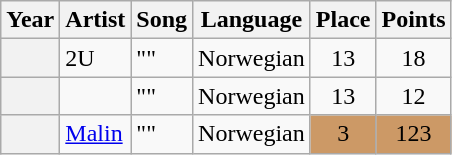<table class="wikitable sortable plainrowheaders">
<tr>
<th scope="col">Year</th>
<th scope="col">Artist</th>
<th scope="col">Song</th>
<th scope="col">Language</th>
<th scope="col" data-sort-type="number">Place</th>
<th scope="col" data-sort-type="number">Points</th>
</tr>
<tr>
<th scope="row" style="text-align:center;"></th>
<td>2U</td>
<td>""</td>
<td>Norwegian</td>
<td style="text-align:center;">13</td>
<td style="text-align:center;">18</td>
</tr>
<tr>
<th scope="row" style="text-align:center;"></th>
<td></td>
<td>""</td>
<td>Norwegian</td>
<td style="text-align:center;">13</td>
<td style="text-align:center;">12</td>
</tr>
<tr>
<th scope="row" style="text-align:center;"></th>
<td><a href='#'>Malin</a></td>
<td>""</td>
<td>Norwegian</td>
<td style="text-align:center; background-color:#C96;">3</td>
<td style="text-align:center; background-color:#C96;">123</td>
</tr>
</table>
